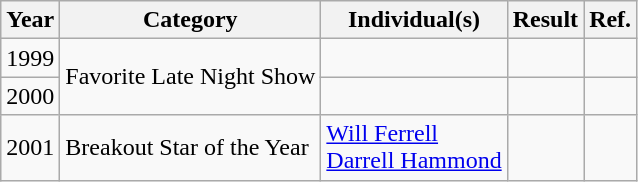<table class="wikitable">
<tr>
<th>Year</th>
<th>Category</th>
<th>Individual(s)</th>
<th>Result</th>
<th>Ref.</th>
</tr>
<tr>
<td>1999</td>
<td rowspan="2">Favorite Late Night Show</td>
<td></td>
<td></td>
<td align="center"></td>
</tr>
<tr>
<td>2000</td>
<td></td>
<td></td>
<td align="center"></td>
</tr>
<tr>
<td rowspan="2">2001</td>
<td>Breakout Star of the Year</td>
<td><a href='#'>Will Ferrell</a> <br> <a href='#'>Darrell Hammond</a></td>
<td></td>
<td rowspan="2" align="center"></td>
</tr>
</table>
